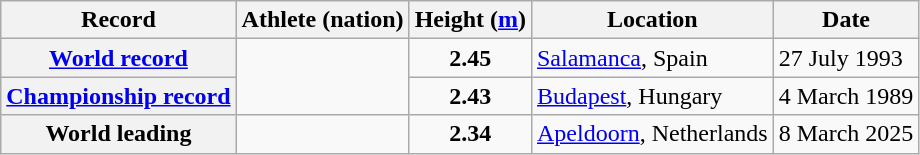<table class="wikitable">
<tr>
<th scope="col">Record</th>
<th scope="col">Athlete (nation)</th>
<th scope="col">Height (<a href='#'>m</a>)</th>
<th scope="col">Location</th>
<th scope="col">Date</th>
</tr>
<tr>
<th scope="row"><a href='#'>World record</a></th>
<td rowspan="2"></td>
<td align="center"><strong>2.45</strong></td>
<td><a href='#'>Salamanca</a>, Spain</td>
<td>27 July 1993</td>
</tr>
<tr>
<th scope="row"><a href='#'>Championship record</a></th>
<td align="center"><strong>2.43</strong></td>
<td><a href='#'>Budapest</a>, Hungary</td>
<td>4 March 1989</td>
</tr>
<tr>
<th scope="row">World leading</th>
<td></td>
<td align="center"><strong>2.34</strong></td>
<td><a href='#'>Apeldoorn</a>, Netherlands</td>
<td>8 March 2025</td>
</tr>
</table>
